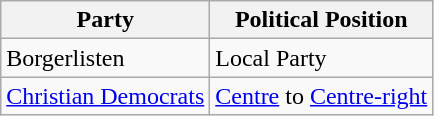<table class="wikitable mw-collapsible mw-collapsed">
<tr>
<th>Party</th>
<th>Political Position</th>
</tr>
<tr>
<td>Borgerlisten</td>
<td>Local Party</td>
</tr>
<tr>
<td><a href='#'>Christian Democrats</a></td>
<td><a href='#'>Centre</a> to <a href='#'>Centre-right</a></td>
</tr>
</table>
